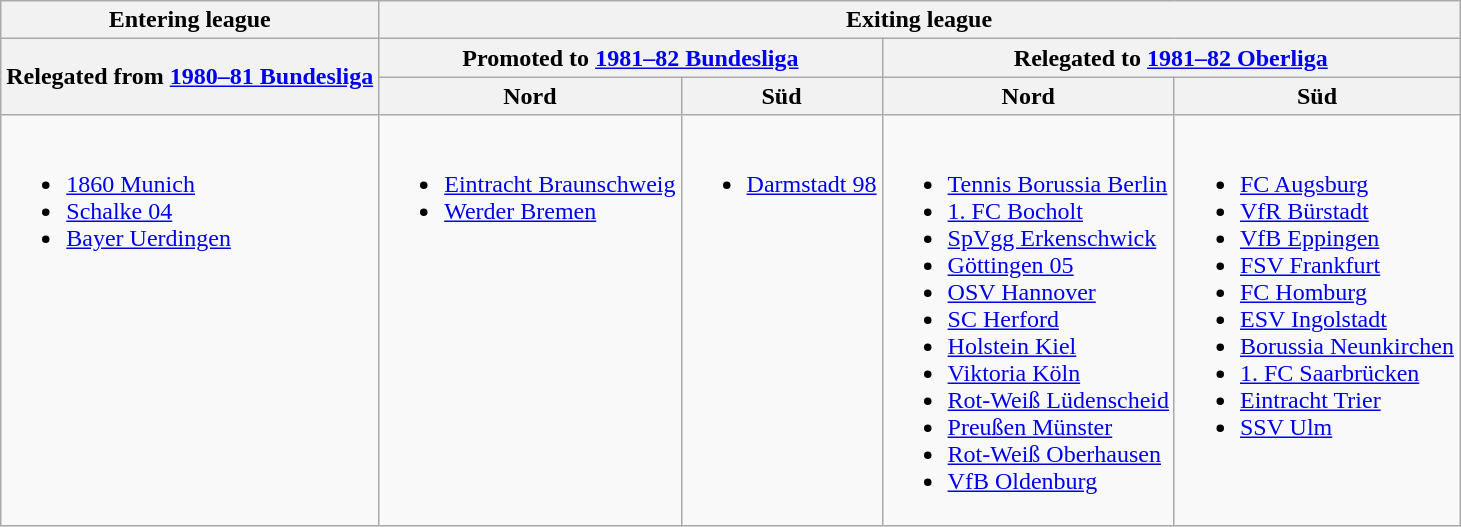<table class="wikitable">
<tr>
<th>Entering league</th>
<th colspan="4">Exiting league</th>
</tr>
<tr>
<th rowspan="2">Relegated from <a href='#'>1980–81 Bundesliga</a></th>
<th colspan="2">Promoted to <a href='#'>1981–82 Bundesliga</a></th>
<th colspan="2">Relegated to <a href='#'>1981–82 Oberliga</a></th>
</tr>
<tr>
<th>Nord</th>
<th>Süd</th>
<th>Nord</th>
<th>Süd</th>
</tr>
<tr style="vertical-align:top;">
<td><br><ul><li><a href='#'>1860 Munich</a></li><li><a href='#'>Schalke 04</a></li><li><a href='#'>Bayer Uerdingen</a></li></ul></td>
<td><br><ul><li><a href='#'>Eintracht Braunschweig</a></li><li><a href='#'>Werder Bremen</a></li></ul></td>
<td><br><ul><li><a href='#'>Darmstadt 98</a></li></ul></td>
<td><br><ul><li><a href='#'>Tennis Borussia Berlin</a></li><li><a href='#'>1. FC Bocholt</a></li><li><a href='#'>SpVgg Erkenschwick</a></li><li><a href='#'>Göttingen 05</a></li><li><a href='#'>OSV Hannover</a></li><li><a href='#'>SC Herford</a></li><li><a href='#'>Holstein Kiel</a></li><li><a href='#'>Viktoria Köln</a></li><li><a href='#'>Rot-Weiß Lüdenscheid</a></li><li><a href='#'>Preußen Münster</a></li><li><a href='#'>Rot-Weiß Oberhausen</a></li><li><a href='#'>VfB Oldenburg</a></li></ul></td>
<td><br><ul><li><a href='#'>FC Augsburg</a></li><li><a href='#'>VfR Bürstadt</a></li><li><a href='#'>VfB Eppingen</a></li><li><a href='#'>FSV Frankfurt</a></li><li><a href='#'>FC Homburg</a></li><li><a href='#'>ESV Ingolstadt</a></li><li><a href='#'>Borussia Neunkirchen</a></li><li><a href='#'>1. FC Saarbrücken</a></li><li><a href='#'>Eintracht Trier</a></li><li><a href='#'>SSV Ulm</a></li></ul></td>
</tr>
</table>
